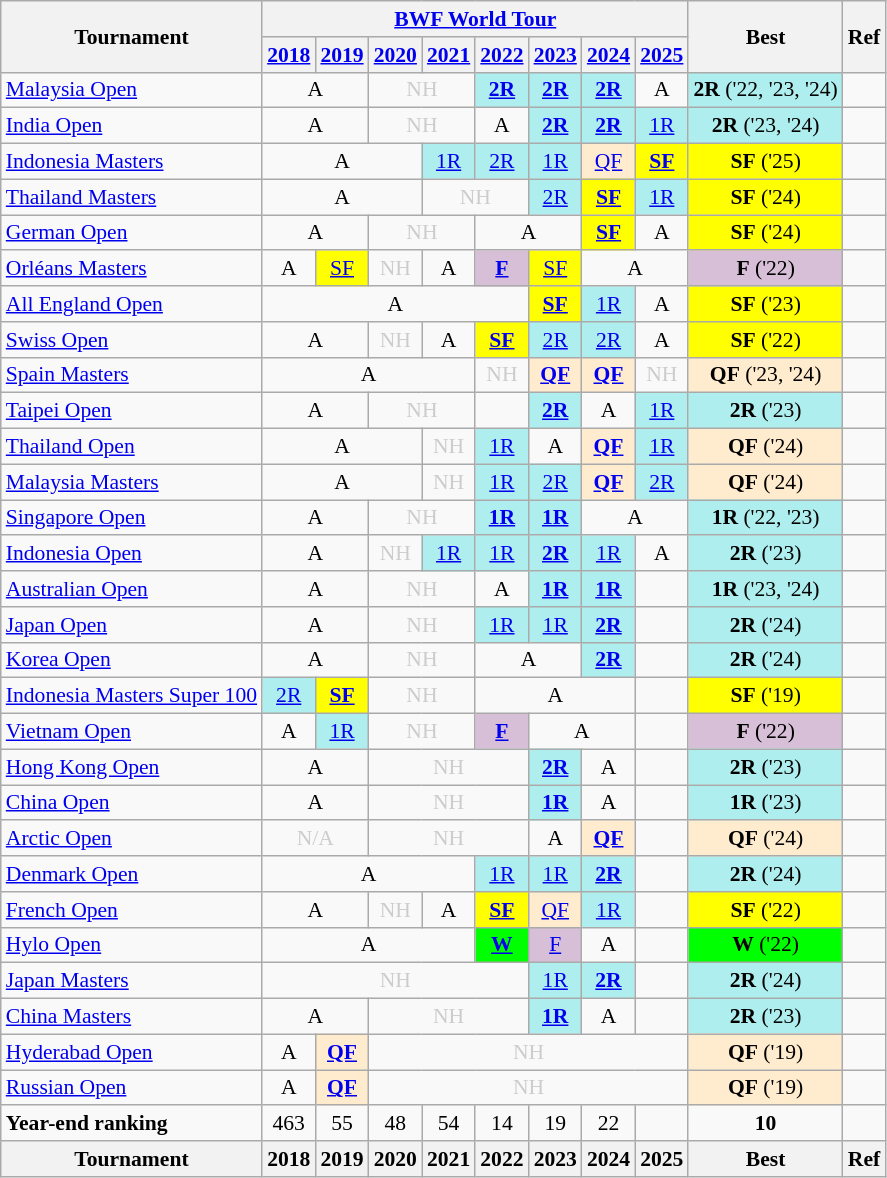<table style='font-size: 90%; text-align:center;' class='wikitable'>
<tr>
<th rowspan="2">Tournament</th>
<th colspan="8"><a href='#'>BWF World Tour</a></th>
<th rowspan="2">Best</th>
<th rowspan="2">Ref</th>
</tr>
<tr>
<th><a href='#'>2018</a></th>
<th><a href='#'>2019</a></th>
<th><a href='#'>2020</a></th>
<th><a href='#'>2021</a></th>
<th><a href='#'>2022</a></th>
<th><a href='#'>2023</a></th>
<th><a href='#'>2024</a></th>
<th><a href='#'>2025</a></th>
</tr>
<tr>
<td align=left><a href='#'>Malaysia Open</a></td>
<td colspan="2">A</td>
<td colspan="2" style=color:#ccc>NH</td>
<td bgcolor=AFEEEE><strong><a href='#'>2R</a></strong></td>
<td bgcolor=AFEEEE><strong><a href='#'>2R</a></strong></td>
<td bgcolor=AFEEEE><strong><a href='#'>2R</a></strong></td>
<td>A</td>
<td bgcolor=AFEEEE><strong>2R</strong> ('22, '23, '24)</td>
<td></td>
</tr>
<tr>
<td align=left><a href='#'>India Open</a></td>
<td colspan="2">A</td>
<td colspan="2" style=color:#ccc>NH</td>
<td>A</td>
<td bgcolor=AFEEEE><strong><a href='#'>2R</a></strong></td>
<td bgcolor=AFEEEE><strong><a href='#'>2R</a></strong></td>
<td bgcolor=AFEEEE><a href='#'>1R</a></td>
<td bgcolor=AFEEEE><strong>2R</strong> ('23, '24)</td>
<td></td>
</tr>
<tr>
<td align=left><a href='#'>Indonesia Masters</a></td>
<td colspan="3">A</td>
<td bgcolor=AFEEEE><a href='#'>1R</a></td>
<td bgcolor=AFEEEE><a href='#'>2R</a></td>
<td bgcolor=AFEEEE><a href='#'>1R</a></td>
<td bgcolor=FFEBCD><a href='#'>QF</a></td>
<td bgcolor=FFFF00><strong><a href='#'>SF</a></strong></td>
<td bgcolor=FFFF00><strong>SF</strong> ('25)</td>
<td></td>
</tr>
<tr>
<td align=left><a href='#'>Thailand Masters</a></td>
<td colspan="3">A</td>
<td colspan="2" style=color:#ccc>NH</td>
<td bgcolor=AFEEEE><a href='#'>2R</a></td>
<td bgcolor=FFFF00><strong><a href='#'>SF</a></strong></td>
<td bgcolor=AFEEEE><a href='#'>1R</a></td>
<td bgcolor=FFFF00><strong>SF</strong> ('24)</td>
<td></td>
</tr>
<tr>
<td align=left><a href='#'>German Open</a></td>
<td colspan="2">A</td>
<td colspan="2" style=color:#ccc>NH</td>
<td colspan="2">A</td>
<td bgcolor=FFFF00><strong><a href='#'>SF</a></strong></td>
<td>A</td>
<td bgcolor=FFFF00><strong>SF</strong> ('24)</td>
<td></td>
</tr>
<tr>
<td align=left><a href='#'>Orléans Masters</a></td>
<td>A</td>
<td bgcolor=FFFF00><a href='#'>SF</a></td>
<td style=color:#ccc>NH</td>
<td>A</td>
<td bgcolor=D8BFD8><strong><a href='#'>F</a></strong></td>
<td bgcolor=FFFF00><a href='#'>SF</a></td>
<td colspan="2">A</td>
<td bgcolor=D8BFD8><strong>F</strong> ('22)</td>
<td></td>
</tr>
<tr>
<td align=left><a href='#'>All England Open</a></td>
<td colspan="5">A</td>
<td bgcolor=FFFF00><strong><a href='#'>SF</a></strong></td>
<td bgcolor=AFEEEE><a href='#'>1R</a></td>
<td>A</td>
<td bgcolor=FFFF00><strong>SF</strong> ('23)</td>
<td></td>
</tr>
<tr>
<td align=left><a href='#'>Swiss Open</a></td>
<td colspan="2">A</td>
<td style=color:#ccc>NH</td>
<td>A</td>
<td bgcolor=FFFF00><strong><a href='#'>SF</a></strong></td>
<td bgcolor=AFEEEE><a href='#'>2R</a></td>
<td bgcolor=AFEEEE><a href='#'>2R</a></td>
<td>A</td>
<td bgcolor=FFFF00><strong>SF</strong> ('22)</td>
<td></td>
</tr>
<tr>
<td align=left><a href='#'>Spain Masters</a></td>
<td colspan="4">A</td>
<td 2022; style=color:#ccc>NH</td>
<td bgcolor=FFEBCD><strong><a href='#'>QF</a></strong></td>
<td bgcolor=FFEBCD><strong><a href='#'>QF</a></strong></td>
<td 2025; style=color:#ccc>NH</td>
<td bgcolor=FFEBCD><strong>QF</strong> ('23, '24)</td>
<td></td>
</tr>
<tr>
<td align=left><a href='#'>Taipei Open</a></td>
<td colspan="2">A</td>
<td colspan="2" style=color:#ccc>NH</td>
<td><a href='#'></a></td>
<td bgcolor=AFEEEE><strong><a href='#'>2R</a></strong></td>
<td>A</td>
<td bgcolor=AFEEEE><a href='#'>1R</a></td>
<td bgcolor=AFEEEE><strong>2R</strong> ('23)</td>
<td></td>
</tr>
<tr>
<td align=left><a href='#'>Thailand Open</a></td>
<td colspan="3">A</td>
<td style=color:#ccc>NH</td>
<td bgcolor=AFEEEE><a href='#'>1R</a></td>
<td>A</td>
<td bgcolor=FFEBCD><strong><a href='#'>QF</a></strong></td>
<td bgcolor=AFEEEE><a href='#'>1R</a></td>
<td bgcolor=FFEBCD><strong>QF</strong> ('24)</td>
<td></td>
</tr>
<tr>
<td align=left><a href='#'>Malaysia Masters</a></td>
<td colspan="3">A</td>
<td style=color:#ccc>NH</td>
<td bgcolor=AFEEEE><a href='#'>1R</a></td>
<td bgcolor=AFEEEE><a href='#'>2R</a></td>
<td bgcolor=FFEBCD><strong><a href='#'>QF</a></strong></td>
<td bgcolor=AFEEEE><a href='#'>2R</a></td>
<td bgcolor=FFEBCD><strong>QF</strong> ('24)</td>
<td></td>
</tr>
<tr>
<td align=left><a href='#'>Singapore Open</a></td>
<td colspan="2">A</td>
<td colspan="2" style=color:#ccc>NH</td>
<td bgcolor=AFEEEE><strong><a href='#'>1R</a></strong></td>
<td bgcolor=AFEEEE><strong><a href='#'>1R</a></strong></td>
<td colspan="2">A</td>
<td bgcolor=AFEEEE><strong>1R</strong> ('22, '23)</td>
<td></td>
</tr>
<tr>
<td align=left><a href='#'>Indonesia Open</a></td>
<td colspan="2">A</td>
<td style=color:#ccc>NH</td>
<td bgcolor=AFEEEE><a href='#'>1R</a></td>
<td bgcolor=AFEEEE><a href='#'>1R</a></td>
<td bgcolor=AFEEEE><strong><a href='#'>2R</a></strong></td>
<td bgcolor=AFEEEE><a href='#'>1R</a></td>
<td>A</td>
<td bgcolor=AFEEEE><strong>2R</strong> ('23)</td>
<td></td>
</tr>
<tr>
<td align=left><a href='#'>Australian Open</a></td>
<td colspan="2">A</td>
<td colspan="2" style=color:#ccc>NH</td>
<td>A</td>
<td bgcolor=AFEEEE><strong><a href='#'>1R</a></strong></td>
<td bgcolor=AFEEEE><strong><a href='#'>1R</a></strong></td>
<td></td>
<td bgcolor=AFEEEE><strong>1R</strong> ('23, '24)</td>
<td></td>
</tr>
<tr>
<td align=left><a href='#'>Japan Open</a></td>
<td colspan="2">A</td>
<td colspan="2" style=color:#ccc>NH</td>
<td bgcolor=AFEEEE><a href='#'>1R</a></td>
<td bgcolor=AFEEEE><a href='#'>1R</a></td>
<td bgcolor=AFEEEE><strong><a href='#'>2R</a></strong></td>
<td></td>
<td bgcolor=AFEEEE><strong>2R</strong> ('24)</td>
<td></td>
</tr>
<tr>
<td align=left><a href='#'>Korea Open</a></td>
<td colspan="2">A</td>
<td colspan="2" style=color:#ccc>NH</td>
<td colspan="2">A</td>
<td bgcolor=AFEEEE><strong><a href='#'>2R</a></strong></td>
<td></td>
<td bgcolor=AFEEEE><strong>2R</strong> ('24)</td>
<td></td>
</tr>
<tr>
<td align=left><a href='#'>Indonesia Masters Super 100</a></td>
<td bgcolor=AFEEEE><a href='#'>2R</a></td>
<td bgcolor=FFFF00><a href='#'><strong>SF</strong></a></td>
<td colspan="2" style=color:#ccc>NH</td>
<td colspan="3">A</td>
<td></td>
<td bgcolor=FFFF00><strong>SF</strong> ('19)</td>
<td></td>
</tr>
<tr>
<td align=left><a href='#'>Vietnam Open</a></td>
<td>A</td>
<td bgcolor=AFEEEE><a href='#'>1R</a></td>
<td colspan="2" style=color:#ccc>NH</td>
<td bgcolor=D8BFD8><strong><a href='#'>F</a></strong></td>
<td colspan="2">A</td>
<td></td>
<td bgcolor=D8BFD8><strong>F</strong> ('22)</td>
<td></td>
</tr>
<tr>
<td align=left><a href='#'>Hong Kong Open</a></td>
<td colspan="2">A</td>
<td colspan="3" style=color:#ccc>NH</td>
<td bgcolor=AFEEEE><a href='#'><strong>2R</strong></a></td>
<td>A</td>
<td></td>
<td bgcolor=AFEEEE><strong>2R</strong> ('23)</td>
<td></td>
</tr>
<tr>
<td align=left><a href='#'>China Open</a></td>
<td colspan="2">A</td>
<td colspan="3" style=color:#ccc>NH</td>
<td bgcolor=AFEEEE><a href='#'><strong>1R</strong></a></td>
<td>A</td>
<td></td>
<td bgcolor=AFEEEE><strong>1R</strong> ('23)</td>
<td></td>
</tr>
<tr>
<td align=left><a href='#'>Arctic Open</a></td>
<td colspan="2" style=color:#ccc>N/A</td>
<td colspan="3" style=color:#ccc>NH</td>
<td>A</td>
<td bgcolor=FFEBCD><strong><a href='#'>QF</a></strong></td>
<td></td>
<td bgcolor=FFEBCD><strong>QF</strong> ('24)</td>
<td></td>
</tr>
<tr>
<td align=left><a href='#'>Denmark Open</a></td>
<td colspan="4">A</td>
<td bgcolor=AFEEEE><a href='#'>1R</a></td>
<td bgcolor=AFEEEE><a href='#'>1R</a></td>
<td bgcolor=AFEEEE><strong><a href='#'>2R</a></strong></td>
<td></td>
<td bgcolor=AFEEEE><strong>2R</strong> ('24)</td>
<td></td>
</tr>
<tr>
<td align=left><a href='#'>French Open</a></td>
<td colspan="2">A</td>
<td style=color:#ccc>NH</td>
<td>A</td>
<td bgcolor=FFFF00><strong><a href='#'>SF</a></strong></td>
<td bgcolor=FFEBCD><a href='#'>QF</a></td>
<td bgcolor=AFEEEE><a href='#'>1R</a></td>
<td></td>
<td bgcolor=FFFF00><strong>SF</strong> ('22)</td>
<td></td>
</tr>
<tr>
<td align=left><a href='#'>Hylo Open</a></td>
<td colspan="4">A</td>
<td bgcolor=00FF00><strong><a href='#'>W</a></strong></td>
<td bgcolor=D8BFD8><a href='#'>F</a></td>
<td>A</td>
<td></td>
<td bgcolor=00FF00><strong>W</strong> ('22)</td>
<td></td>
</tr>
<tr>
<td align=left><a href='#'>Japan Masters</a></td>
<td colspan="5" style=color:#ccc>NH</td>
<td bgcolor=AFEEEE><a href='#'>1R</a></td>
<td bgcolor=AFEEEE><strong><a href='#'>2R</a></strong></td>
<td></td>
<td bgcolor=AFEEEE><strong>2R</strong> ('24)</td>
<td></td>
</tr>
<tr>
<td align=left><a href='#'>China Masters</a></td>
<td colspan="2">A</td>
<td colspan="3" style=color:#ccc>NH</td>
<td bgcolor=AFEEEE><a href='#'><strong>1R</strong></a></td>
<td>A</td>
<td></td>
<td bgcolor=AFEEEE><strong>2R</strong> ('23)</td>
<td></td>
</tr>
<tr>
<td align=left><a href='#'>Hyderabad Open</a></td>
<td>A</td>
<td bgcolor=FFEBCD><a href='#'><strong>QF</strong></a></td>
<td colspan="6" style=color:#ccc>NH</td>
<td bgcolor=FFEBCD><strong>QF</strong> ('19)</td>
<td></td>
</tr>
<tr>
<td align=left><a href='#'>Russian Open</a></td>
<td>A</td>
<td bgcolor=FFEBCD><a href='#'><strong>QF</strong></a></td>
<td colspan="6" style=color:#ccc>NH</td>
<td bgcolor=FFEBCD><strong>QF</strong> ('19)</td>
<td></td>
</tr>
<tr>
<td align=left><strong>Year-end ranking</strong></td>
<td 2018;>463</td>
<td 2019;>55</td>
<td 2020;>48</td>
<td 2021;>54</td>
<td 2022;>14</td>
<td 2023;>19</td>
<td 2024;>22</td>
<td 2025;></td>
<td Best;><strong>10</strong></td>
<td></td>
</tr>
<tr>
<th>Tournament</th>
<th>2018</th>
<th>2019</th>
<th>2020</th>
<th>2021</th>
<th>2022</th>
<th>2023</th>
<th>2024</th>
<th>2025</th>
<th>Best</th>
<th>Ref</th>
</tr>
</table>
